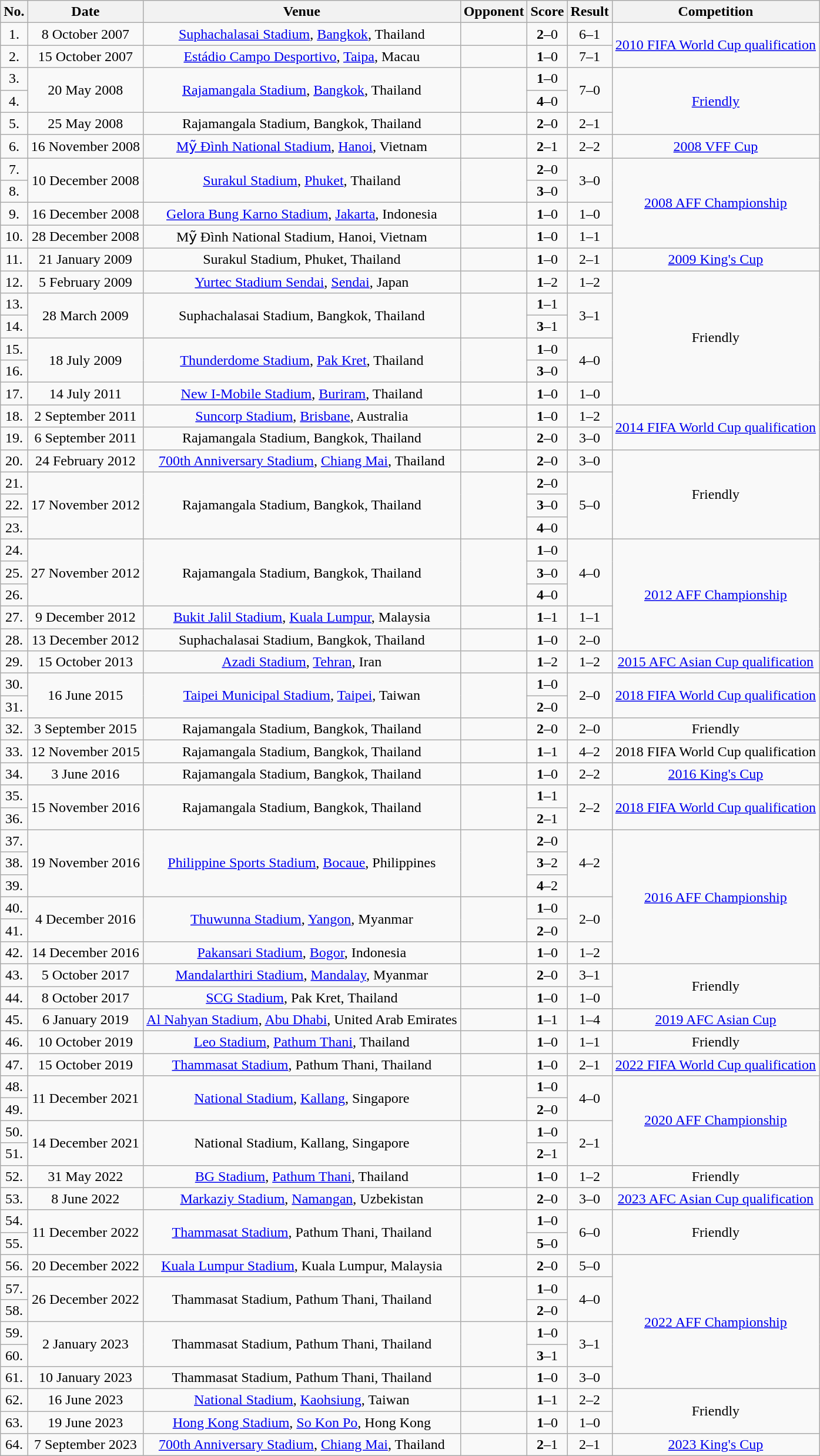<table class="wikitable" style="text-align:center">
<tr>
<th>No.</th>
<th>Date</th>
<th>Venue</th>
<th>Opponent</th>
<th>Score</th>
<th>Result</th>
<th>Competition</th>
</tr>
<tr>
<td>1.</td>
<td>8 October 2007</td>
<td><a href='#'>Suphachalasai Stadium</a>, <a href='#'>Bangkok</a>, Thailand</td>
<td></td>
<td align=center><strong>2</strong>–0</td>
<td align=center>6–1</td>
<td rowspan=2><a href='#'>2010 FIFA World Cup qualification</a></td>
</tr>
<tr>
<td>2.</td>
<td>15 October 2007</td>
<td><a href='#'>Estádio Campo Desportivo</a>, <a href='#'>Taipa</a>, Macau</td>
<td></td>
<td align=center><strong>1</strong>–0</td>
<td align=center>7–1</td>
</tr>
<tr>
<td>3.</td>
<td rowspan="2">20 May 2008</td>
<td rowspan="2"><a href='#'>Rajamangala Stadium</a>, <a href='#'>Bangkok</a>, Thailand</td>
<td rowspan="2"></td>
<td align=center><strong>1</strong>–0</td>
<td rowspan="2" align=center>7–0</td>
<td rowspan="3"><a href='#'>Friendly</a></td>
</tr>
<tr>
<td>4.</td>
<td align=center><strong>4</strong>–0</td>
</tr>
<tr>
<td>5.</td>
<td>25 May 2008</td>
<td>Rajamangala Stadium, Bangkok, Thailand</td>
<td></td>
<td align=center><strong>2</strong>–0</td>
<td align=center>2–1</td>
</tr>
<tr>
<td>6.</td>
<td>16 November 2008</td>
<td><a href='#'>Mỹ Đình National Stadium</a>, <a href='#'>Hanoi</a>, Vietnam</td>
<td></td>
<td align=center><strong>2</strong>–1</td>
<td align=center>2–2</td>
<td><a href='#'>2008 VFF Cup</a></td>
</tr>
<tr>
<td>7.</td>
<td rowspan="2">10 December 2008</td>
<td rowspan="2"><a href='#'>Surakul Stadium</a>, <a href='#'>Phuket</a>, Thailand</td>
<td rowspan="2"></td>
<td align=center><strong>2</strong>–0</td>
<td rowspan="2" align=center>3–0</td>
<td rowspan="4"><a href='#'>2008 AFF Championship</a></td>
</tr>
<tr>
<td>8.</td>
<td align=center><strong>3</strong>–0</td>
</tr>
<tr>
<td>9.</td>
<td>16 December 2008</td>
<td><a href='#'>Gelora Bung Karno Stadium</a>, <a href='#'>Jakarta</a>, Indonesia</td>
<td></td>
<td align=center><strong>1</strong>–0</td>
<td align=center>1–0</td>
</tr>
<tr>
<td>10.</td>
<td>28 December 2008</td>
<td>Mỹ Đình National Stadium, Hanoi, Vietnam</td>
<td></td>
<td align=center><strong>1</strong>–0</td>
<td align=center>1–1</td>
</tr>
<tr>
<td>11.</td>
<td>21 January 2009</td>
<td>Surakul Stadium, Phuket, Thailand</td>
<td></td>
<td align=center><strong>1</strong>–0</td>
<td align=center>2–1</td>
<td><a href='#'>2009 King's Cup</a></td>
</tr>
<tr>
<td>12.</td>
<td>5 February 2009</td>
<td><a href='#'>Yurtec Stadium Sendai</a>, <a href='#'>Sendai</a>, Japan</td>
<td></td>
<td align=center><strong>1</strong>–2</td>
<td align=center>1–2</td>
<td rowspan=6>Friendly</td>
</tr>
<tr>
<td>13.</td>
<td rowspan="2">28 March 2009</td>
<td rowspan="2">Suphachalasai Stadium, Bangkok, Thailand</td>
<td rowspan="2"></td>
<td align=center><strong>1</strong>–1</td>
<td rowspan="2" align=center>3–1</td>
</tr>
<tr>
<td>14.</td>
<td align=center><strong>3</strong>–1</td>
</tr>
<tr>
<td>15.</td>
<td rowspan="2">18 July 2009</td>
<td rowspan="2"><a href='#'>Thunderdome Stadium</a>, <a href='#'>Pak Kret</a>, Thailand</td>
<td rowspan="2"></td>
<td align=center><strong>1</strong>–0</td>
<td rowspan="2" align=center>4–0</td>
</tr>
<tr>
<td>16.</td>
<td align=center><strong>3</strong>–0</td>
</tr>
<tr>
<td>17.</td>
<td>14 July 2011</td>
<td><a href='#'>New I-Mobile Stadium</a>, <a href='#'>Buriram</a>, Thailand</td>
<td></td>
<td align=center><strong>1</strong>–0</td>
<td align=center>1–0</td>
</tr>
<tr>
<td>18.</td>
<td>2 September 2011</td>
<td><a href='#'>Suncorp Stadium</a>, <a href='#'>Brisbane</a>, Australia</td>
<td></td>
<td align=center><strong>1</strong>–0</td>
<td align=center>1–2</td>
<td rowspan=2><a href='#'>2014 FIFA World Cup qualification</a></td>
</tr>
<tr>
<td>19.</td>
<td>6 September 2011</td>
<td>Rajamangala Stadium, Bangkok, Thailand</td>
<td></td>
<td align=center><strong>2</strong>–0</td>
<td align=center>3–0</td>
</tr>
<tr>
<td>20.</td>
<td>24 February 2012</td>
<td><a href='#'>700th Anniversary Stadium</a>, <a href='#'>Chiang Mai</a>, Thailand</td>
<td></td>
<td align=center><strong>2</strong>–0</td>
<td align=center>3–0</td>
<td rowspan=4>Friendly</td>
</tr>
<tr>
<td>21.</td>
<td rowspan="3">17 November 2012</td>
<td rowspan="3">Rajamangala Stadium, Bangkok, Thailand</td>
<td rowspan="3"></td>
<td align=center><strong>2</strong>–0</td>
<td rowspan="3" align=center>5–0</td>
</tr>
<tr>
<td>22.</td>
<td align=center><strong>3</strong>–0</td>
</tr>
<tr>
<td>23.</td>
<td align=center><strong>4</strong>–0</td>
</tr>
<tr>
<td>24.</td>
<td rowspan="3">27 November 2012</td>
<td rowspan="3">Rajamangala Stadium, Bangkok, Thailand</td>
<td rowspan="3"></td>
<td align=center><strong>1</strong>–0</td>
<td rowspan="3" align=center>4–0</td>
<td rowspan="5"><a href='#'>2012 AFF Championship</a></td>
</tr>
<tr>
<td>25.</td>
<td align=center><strong>3</strong>–0</td>
</tr>
<tr>
<td>26.</td>
<td align=center><strong>4</strong>–0</td>
</tr>
<tr>
<td>27.</td>
<td>9 December 2012</td>
<td><a href='#'>Bukit Jalil Stadium</a>, <a href='#'>Kuala Lumpur</a>, Malaysia</td>
<td></td>
<td align=center><strong>1</strong>–1</td>
<td align=center>1–1</td>
</tr>
<tr>
<td>28.</td>
<td>13 December 2012</td>
<td>Suphachalasai Stadium, Bangkok, Thailand</td>
<td></td>
<td align=center><strong>1</strong>–0</td>
<td align=center>2–0</td>
</tr>
<tr>
<td>29.</td>
<td>15 October 2013</td>
<td><a href='#'>Azadi Stadium</a>, <a href='#'>Tehran</a>, Iran</td>
<td></td>
<td align=center><strong>1</strong>–2</td>
<td align=center>1–2</td>
<td><a href='#'>2015 AFC Asian Cup qualification</a></td>
</tr>
<tr>
<td>30.</td>
<td rowspan="2">16 June 2015</td>
<td rowspan="2"><a href='#'>Taipei Municipal Stadium</a>, <a href='#'>Taipei</a>, Taiwan</td>
<td rowspan="2"></td>
<td align=center><strong>1</strong>–0</td>
<td rowspan="2" align=center>2–0</td>
<td rowspan="2"><a href='#'>2018 FIFA World Cup qualification</a></td>
</tr>
<tr>
<td>31.</td>
<td align=center><strong>2</strong>–0</td>
</tr>
<tr>
<td>32.</td>
<td>3 September 2015</td>
<td>Rajamangala Stadium, Bangkok, Thailand</td>
<td></td>
<td align=center><strong>2</strong>–0</td>
<td align=center>2–0</td>
<td>Friendly</td>
</tr>
<tr>
<td>33.</td>
<td>12 November 2015</td>
<td>Rajamangala Stadium, Bangkok, Thailand</td>
<td></td>
<td align=center><strong>1</strong>–1</td>
<td align=center>4–2</td>
<td>2018 FIFA World Cup qualification</td>
</tr>
<tr>
<td>34.</td>
<td>3 June 2016</td>
<td>Rajamangala Stadium, Bangkok, Thailand</td>
<td></td>
<td align=center><strong>1</strong>–0</td>
<td align=center>2–2</td>
<td><a href='#'>2016 King's Cup</a></td>
</tr>
<tr>
<td>35.</td>
<td rowspan="2">15 November 2016</td>
<td rowspan="2">Rajamangala Stadium, Bangkok, Thailand</td>
<td rowspan="2"></td>
<td align=center><strong>1</strong>–1</td>
<td rowspan="2" align=center>2–2</td>
<td rowspan="2"><a href='#'>2018 FIFA World Cup qualification</a></td>
</tr>
<tr>
<td>36.</td>
<td align=center><strong>2</strong>–1</td>
</tr>
<tr>
<td>37.</td>
<td rowspan="3">19 November 2016</td>
<td rowspan="3"><a href='#'>Philippine Sports Stadium</a>, <a href='#'>Bocaue</a>, Philippines</td>
<td rowspan="3"></td>
<td align=center><strong>2</strong>–0</td>
<td rowspan="3" align=center>4–2</td>
<td rowspan="6"><a href='#'>2016 AFF Championship</a></td>
</tr>
<tr>
<td>38.</td>
<td align=center><strong>3</strong>–2</td>
</tr>
<tr>
<td>39.</td>
<td align=center><strong>4</strong>–2</td>
</tr>
<tr>
<td>40.</td>
<td rowspan="2">4 December 2016</td>
<td rowspan="2"><a href='#'>Thuwunna Stadium</a>, <a href='#'>Yangon</a>, Myanmar</td>
<td rowspan="2"></td>
<td align=center><strong>1</strong>–0</td>
<td rowspan="2" align=center>2–0</td>
</tr>
<tr>
<td>41.</td>
<td align=center><strong>2</strong>–0</td>
</tr>
<tr>
<td>42.</td>
<td>14 December 2016</td>
<td><a href='#'>Pakansari Stadium</a>, <a href='#'>Bogor</a>, Indonesia</td>
<td></td>
<td align=center><strong>1</strong>–0</td>
<td align=center>1–2</td>
</tr>
<tr>
<td>43.</td>
<td>5 October 2017</td>
<td><a href='#'>Mandalarthiri Stadium</a>, <a href='#'>Mandalay</a>, Myanmar</td>
<td></td>
<td align=center><strong>2</strong>–0</td>
<td align=center>3–1</td>
<td rowspan=2>Friendly</td>
</tr>
<tr>
<td>44.</td>
<td>8 October 2017</td>
<td><a href='#'>SCG Stadium</a>, Pak Kret, Thailand</td>
<td></td>
<td align=center><strong>1</strong>–0</td>
<td align=center>1–0</td>
</tr>
<tr>
<td>45.</td>
<td>6 January 2019</td>
<td><a href='#'>Al Nahyan Stadium</a>, <a href='#'>Abu Dhabi</a>, United Arab Emirates</td>
<td></td>
<td align=center><strong>1</strong>–1</td>
<td align=center>1–4</td>
<td><a href='#'>2019 AFC Asian Cup</a></td>
</tr>
<tr>
<td>46.</td>
<td>10 October 2019</td>
<td><a href='#'>Leo Stadium</a>, <a href='#'>Pathum Thani</a>, Thailand</td>
<td></td>
<td align=center><strong>1</strong>–0</td>
<td align=center>1–1</td>
<td>Friendly</td>
</tr>
<tr>
<td>47.</td>
<td>15 October 2019</td>
<td><a href='#'>Thammasat Stadium</a>, Pathum Thani, Thailand</td>
<td></td>
<td align=center><strong>1</strong>–0</td>
<td align=center>2–1</td>
<td><a href='#'>2022 FIFA World Cup qualification</a></td>
</tr>
<tr>
<td>48.</td>
<td rowspan="2">11 December 2021</td>
<td rowspan="2"><a href='#'>National Stadium</a>, <a href='#'>Kallang</a>, Singapore</td>
<td rowspan="2"></td>
<td align=center><strong>1</strong>–0</td>
<td rowspan="2" align=center>4–0</td>
<td rowspan="4"><a href='#'>2020 AFF Championship</a></td>
</tr>
<tr>
<td>49.</td>
<td align=center><strong>2</strong>–0</td>
</tr>
<tr>
<td>50.</td>
<td rowspan="2">14 December 2021</td>
<td rowspan="2">National Stadium, Kallang, Singapore</td>
<td rowspan="2"></td>
<td align=center><strong>1</strong>–0</td>
<td rowspan="2" align=center>2–1</td>
</tr>
<tr>
<td>51.</td>
<td align=center><strong>2</strong>–1</td>
</tr>
<tr>
<td>52.</td>
<td>31 May 2022</td>
<td><a href='#'>BG Stadium</a>, <a href='#'>Pathum Thani</a>, Thailand</td>
<td></td>
<td align=center><strong>1</strong>–0</td>
<td align=center>1–2</td>
<td>Friendly</td>
</tr>
<tr>
<td>53.</td>
<td>8 June 2022</td>
<td><a href='#'>Markaziy Stadium</a>, <a href='#'>Namangan</a>, Uzbekistan</td>
<td></td>
<td align=center><strong>2</strong>–0</td>
<td align=center>3–0</td>
<td><a href='#'>2023 AFC Asian Cup qualification</a></td>
</tr>
<tr>
<td>54.</td>
<td rowspan="2">11 December 2022</td>
<td rowspan="2"><a href='#'>Thammasat Stadium</a>, Pathum Thani, Thailand</td>
<td rowspan="2"></td>
<td align=center><strong>1</strong>–0</td>
<td rowspan="2" align=center>6–0</td>
<td rowspan="2">Friendly</td>
</tr>
<tr>
<td>55.</td>
<td align=center><strong>5</strong>–0</td>
</tr>
<tr>
<td>56.</td>
<td>20 December 2022</td>
<td><a href='#'>Kuala Lumpur Stadium</a>, Kuala Lumpur, Malaysia</td>
<td></td>
<td align=center><strong>2</strong>–0</td>
<td align=center>5–0</td>
<td rowspan="6"><a href='#'>2022 AFF Championship</a></td>
</tr>
<tr>
<td>57.</td>
<td rowspan="2">26 December 2022</td>
<td rowspan="2">Thammasat Stadium, Pathum Thani, Thailand</td>
<td rowspan="2"></td>
<td align=center><strong>1</strong>–0</td>
<td rowspan="2" align=center>4–0</td>
</tr>
<tr>
<td>58.</td>
<td align=center><strong>2</strong>–0</td>
</tr>
<tr>
<td>59.</td>
<td rowspan="2">2 January 2023</td>
<td rowspan="2">Thammasat Stadium, Pathum Thani, Thailand</td>
<td rowspan="2"></td>
<td align=center><strong>1</strong>–0</td>
<td rowspan="2" align=center>3–1</td>
</tr>
<tr>
<td>60.</td>
<td align=center><strong>3</strong>–1</td>
</tr>
<tr>
<td>61.</td>
<td>10 January 2023</td>
<td>Thammasat Stadium, Pathum Thani, Thailand</td>
<td></td>
<td align=center><strong>1</strong>–0</td>
<td align=center>3–0</td>
</tr>
<tr>
<td>62.</td>
<td>16 June 2023</td>
<td><a href='#'>National Stadium</a>, <a href='#'>Kaohsiung</a>, Taiwan</td>
<td></td>
<td align=center><strong>1</strong>–1</td>
<td align=center>2–2</td>
<td rowspan=2>Friendly</td>
</tr>
<tr>
<td>63.</td>
<td>19 June 2023</td>
<td><a href='#'>Hong Kong Stadium</a>, <a href='#'>So Kon Po</a>, Hong Kong</td>
<td></td>
<td align=center><strong>1</strong>–0</td>
<td align=center>1–0</td>
</tr>
<tr>
<td>64.</td>
<td>7 September 2023</td>
<td><a href='#'>700th Anniversary Stadium</a>, <a href='#'>Chiang Mai</a>, Thailand</td>
<td></td>
<td align=center><strong>2</strong>–1</td>
<td align=center>2–1</td>
<td><a href='#'>2023 King's Cup</a></td>
</tr>
</table>
